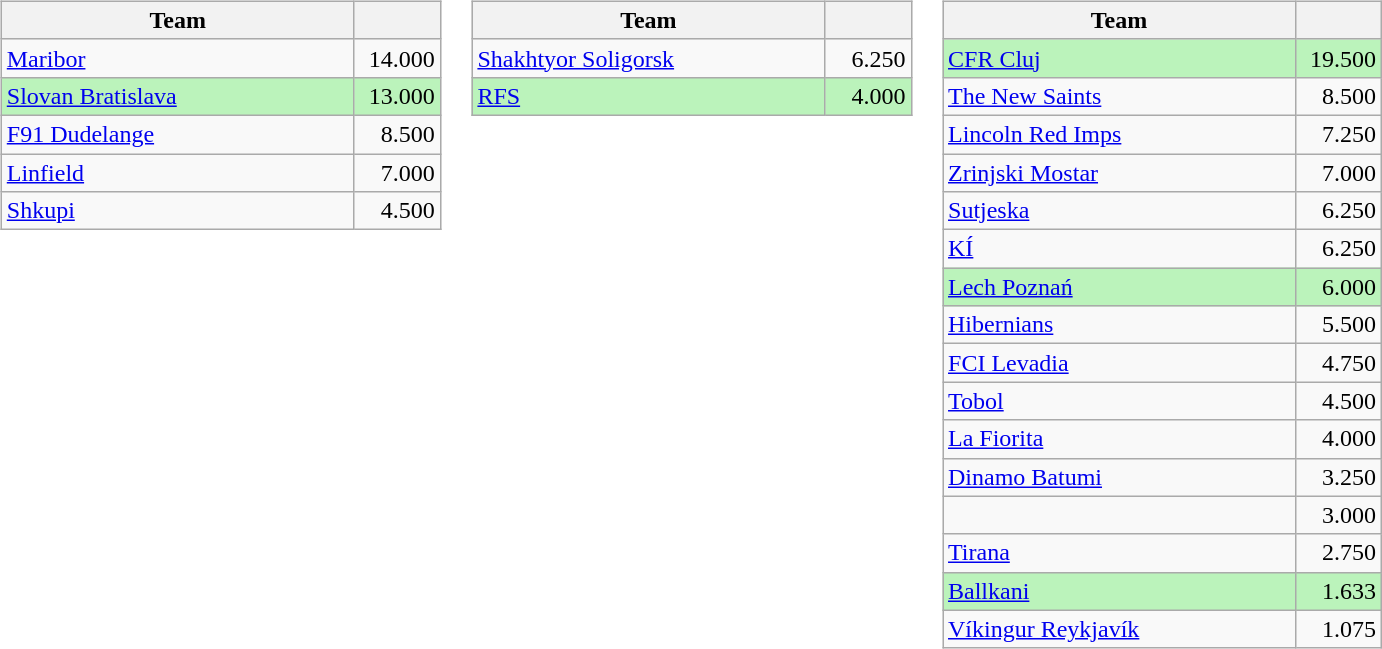<table>
<tr valign=top>
<td><br><table class="wikitable">
<tr>
<th width=228>Team</th>
<th width=50></th>
</tr>
<tr>
<td> <a href='#'>Maribor</a> </td>
<td align=right>14.000</td>
</tr>
<tr bgcolor=#BBF3BB>
<td> <a href='#'>Slovan Bratislava</a> </td>
<td align=right>13.000</td>
</tr>
<tr>
<td> <a href='#'>F91 Dudelange</a> </td>
<td align=right>8.500</td>
</tr>
<tr>
<td> <a href='#'>Linfield</a> </td>
<td align=right>7.000</td>
</tr>
<tr>
<td> <a href='#'>Shkupi</a> </td>
<td align=right>4.500</td>
</tr>
</table>
</td>
<td><br><table class="wikitable">
<tr>
<th width=228>Team</th>
<th width=50></th>
</tr>
<tr>
<td> <a href='#'>Shakhtyor Soligorsk</a> </td>
<td align=right>6.250</td>
</tr>
<tr bgcolor=#BBF3BB>
<td> <a href='#'>RFS</a> </td>
<td align=right>4.000</td>
</tr>
</table>
</td>
<td><br><table class="wikitable">
<tr>
<th width=228>Team</th>
<th width=50></th>
</tr>
<tr bgcolor=#BBF3BB>
<td> <a href='#'>CFR Cluj</a> </td>
<td align=right>19.500</td>
</tr>
<tr>
<td> <a href='#'>The New Saints</a> </td>
<td align=right>8.500</td>
</tr>
<tr>
<td> <a href='#'>Lincoln Red Imps</a> </td>
<td align=right>7.250</td>
</tr>
<tr>
<td> <a href='#'>Zrinjski Mostar</a> </td>
<td align=right>7.000</td>
</tr>
<tr>
<td> <a href='#'>Sutjeska</a> </td>
<td align=right>6.250</td>
</tr>
<tr>
<td> <a href='#'>KÍ</a> </td>
<td align=right>6.250</td>
</tr>
<tr bgcolor=#BBF3BB>
<td> <a href='#'>Lech Poznań</a> </td>
<td align=right>6.000</td>
</tr>
<tr>
<td> <a href='#'>Hibernians</a> </td>
<td align=right>5.500</td>
</tr>
<tr>
<td> <a href='#'>FCI Levadia</a> </td>
<td align=right>4.750</td>
</tr>
<tr>
<td> <a href='#'>Tobol</a> </td>
<td align=right>4.500</td>
</tr>
<tr>
<td> <a href='#'>La Fiorita</a> </td>
<td align=right>4.000</td>
</tr>
<tr>
<td> <a href='#'>Dinamo Batumi</a> </td>
<td align=right>3.250</td>
</tr>
<tr>
<td></td>
<td align=right>3.000</td>
</tr>
<tr>
<td> <a href='#'>Tirana</a> </td>
<td align=right>2.750</td>
</tr>
<tr bgcolor=#BBF3BB>
<td> <a href='#'>Ballkani</a> </td>
<td align=right>1.633</td>
</tr>
<tr>
<td> <a href='#'>Víkingur Reykjavík</a> </td>
<td align=right>1.075</td>
</tr>
</table>
</td>
</tr>
</table>
